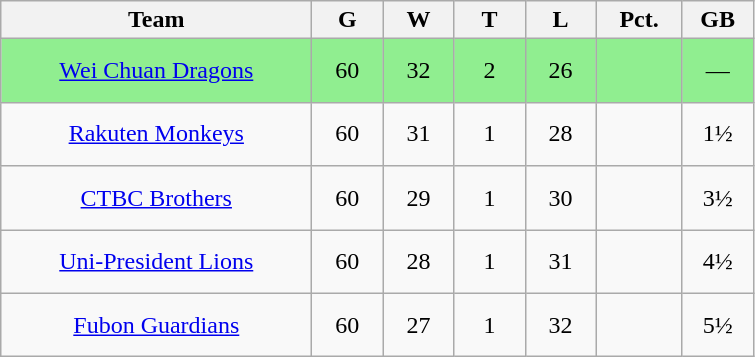<table class = "wikitable" style = "text-align:center">
<tr>
<th width = 200>Team</th>
<th width = 40>G</th>
<th width = 40>W</th>
<th width = 40>T</th>
<th width = 40>L</th>
<th width = 50>Pct.</th>
<th width = 40>GB</th>
</tr>
<tr style = "background:lightgreen;">
<td height = 35><a href='#'>Wei Chuan Dragons</a></td>
<td>60</td>
<td>32</td>
<td>2</td>
<td>26</td>
<td></td>
<td>—</td>
</tr>
<tr>
<td height = 35><a href='#'>Rakuten Monkeys</a></td>
<td>60</td>
<td>31</td>
<td>1</td>
<td>28</td>
<td></td>
<td>1½</td>
</tr>
<tr>
<td height = 35><a href='#'>CTBC Brothers</a></td>
<td>60</td>
<td>29</td>
<td>1</td>
<td>30</td>
<td></td>
<td>3½</td>
</tr>
<tr>
<td height = 35><a href='#'>Uni-President Lions</a></td>
<td>60</td>
<td>28</td>
<td>1</td>
<td>31</td>
<td></td>
<td>4½</td>
</tr>
<tr>
<td height = 35><a href='#'>Fubon Guardians</a></td>
<td>60</td>
<td>27</td>
<td>1</td>
<td>32</td>
<td></td>
<td>5½</td>
</tr>
</table>
